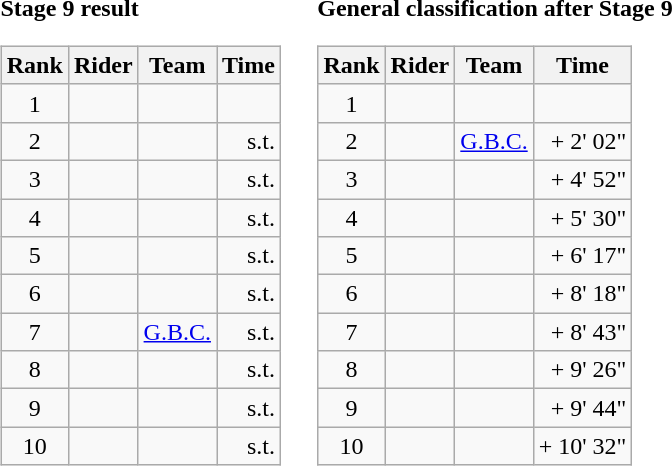<table>
<tr>
<td><strong>Stage 9 result</strong><br><table class="wikitable">
<tr>
<th scope="col">Rank</th>
<th scope="col">Rider</th>
<th scope="col">Team</th>
<th scope="col">Time</th>
</tr>
<tr>
<td style="text-align:center;">1</td>
<td></td>
<td></td>
<td style="text-align:right;"></td>
</tr>
<tr>
<td style="text-align:center;">2</td>
<td></td>
<td></td>
<td style="text-align:right;">s.t.</td>
</tr>
<tr>
<td style="text-align:center;">3</td>
<td></td>
<td></td>
<td style="text-align:right;">s.t.</td>
</tr>
<tr>
<td style="text-align:center;">4</td>
<td></td>
<td></td>
<td style="text-align:right;">s.t.</td>
</tr>
<tr>
<td style="text-align:center;">5</td>
<td></td>
<td></td>
<td style="text-align:right;">s.t.</td>
</tr>
<tr>
<td style="text-align:center;">6</td>
<td></td>
<td></td>
<td style="text-align:right;">s.t.</td>
</tr>
<tr>
<td style="text-align:center;">7</td>
<td></td>
<td><a href='#'>G.B.C.</a></td>
<td style="text-align:right;">s.t.</td>
</tr>
<tr>
<td style="text-align:center;">8</td>
<td></td>
<td></td>
<td style="text-align:right;">s.t.</td>
</tr>
<tr>
<td style="text-align:center;">9</td>
<td></td>
<td></td>
<td style="text-align:right;">s.t.</td>
</tr>
<tr>
<td style="text-align:center;">10</td>
<td></td>
<td></td>
<td style="text-align:right;">s.t.</td>
</tr>
</table>
</td>
<td></td>
<td><strong>General classification after Stage 9</strong><br><table class="wikitable">
<tr>
<th scope="col">Rank</th>
<th scope="col">Rider</th>
<th scope="col">Team</th>
<th scope="col">Time</th>
</tr>
<tr>
<td style="text-align:center;">1</td>
<td></td>
<td></td>
<td style="text-align:right;"></td>
</tr>
<tr>
<td style="text-align:center;">2</td>
<td></td>
<td><a href='#'>G.B.C.</a></td>
<td style="text-align:right;">+ 2' 02"</td>
</tr>
<tr>
<td style="text-align:center;">3</td>
<td></td>
<td></td>
<td style="text-align:right;">+ 4' 52"</td>
</tr>
<tr>
<td style="text-align:center;">4</td>
<td></td>
<td></td>
<td style="text-align:right;">+ 5' 30"</td>
</tr>
<tr>
<td style="text-align:center;">5</td>
<td></td>
<td></td>
<td style="text-align:right;">+ 6' 17"</td>
</tr>
<tr>
<td style="text-align:center;">6</td>
<td></td>
<td></td>
<td style="text-align:right;">+ 8' 18"</td>
</tr>
<tr>
<td style="text-align:center;">7</td>
<td></td>
<td></td>
<td style="text-align:right;">+ 8' 43"</td>
</tr>
<tr>
<td style="text-align:center;">8</td>
<td></td>
<td></td>
<td style="text-align:right;">+ 9' 26"</td>
</tr>
<tr>
<td style="text-align:center;">9</td>
<td></td>
<td></td>
<td style="text-align:right;">+ 9' 44"</td>
</tr>
<tr>
<td style="text-align:center;">10</td>
<td></td>
<td></td>
<td style="text-align:right;">+ 10' 32"</td>
</tr>
</table>
</td>
</tr>
</table>
